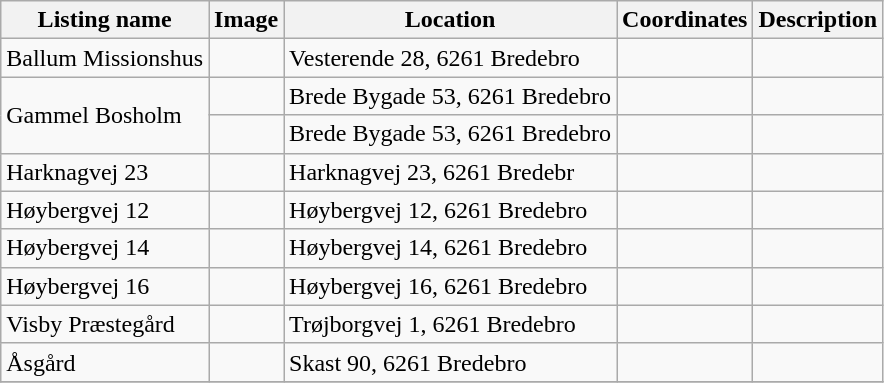<table class="wikitable sortable">
<tr>
<th>Listing name</th>
<th>Image</th>
<th>Location</th>
<th>Coordinates</th>
<th>Description</th>
</tr>
<tr>
<td>Ballum Missionshus</td>
<td></td>
<td>Vesterende 28, 6261 Bredebro</td>
<td></td>
<td></td>
</tr>
<tr>
<td rowspan="2">Gammel Bosholm</td>
<td></td>
<td>Brede Bygade 53, 6261 Bredebro</td>
<td></td>
<td></td>
</tr>
<tr>
<td></td>
<td>Brede Bygade 53, 6261 Bredebro</td>
<td></td>
<td></td>
</tr>
<tr>
<td>Harknagvej 23</td>
<td></td>
<td>Harknagvej 23, 6261 Bredebr</td>
<td></td>
<td></td>
</tr>
<tr>
<td>Høybergvej 12</td>
<td></td>
<td>Høybergvej 12, 6261 Bredebro</td>
<td></td>
<td></td>
</tr>
<tr>
<td>Høybergvej 14</td>
<td></td>
<td>Høybergvej 14, 6261 Bredebro</td>
<td></td>
<td></td>
</tr>
<tr>
<td>Høybergvej 16</td>
<td></td>
<td>Høybergvej 16, 6261 Bredebro</td>
<td></td>
<td></td>
</tr>
<tr>
<td>Visby Præstegård</td>
<td></td>
<td>Trøjborgvej 1, 6261 Bredebro</td>
<td></td>
<td></td>
</tr>
<tr>
<td>Åsgård</td>
<td></td>
<td>Skast 90, 6261 Bredebro</td>
<td></td>
<td></td>
</tr>
<tr>
</tr>
</table>
